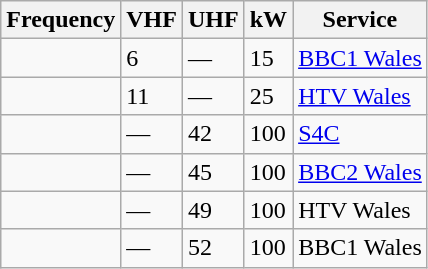<table class="wikitable sortable">
<tr>
<th>Frequency</th>
<th>VHF</th>
<th>UHF</th>
<th>kW</th>
<th>Service</th>
</tr>
<tr>
<td></td>
<td>6</td>
<td>—</td>
<td>15</td>
<td><a href='#'>BBC1 Wales</a></td>
</tr>
<tr>
<td></td>
<td>11</td>
<td>—</td>
<td>25</td>
<td><a href='#'>HTV Wales</a></td>
</tr>
<tr>
<td></td>
<td>—</td>
<td>42</td>
<td>100</td>
<td><a href='#'>S4C</a></td>
</tr>
<tr>
<td></td>
<td>—</td>
<td>45</td>
<td>100</td>
<td><a href='#'>BBC2 Wales</a></td>
</tr>
<tr>
<td></td>
<td>—</td>
<td>49</td>
<td>100</td>
<td>HTV Wales</td>
</tr>
<tr>
<td></td>
<td>—</td>
<td>52</td>
<td>100</td>
<td>BBC1 Wales</td>
</tr>
</table>
